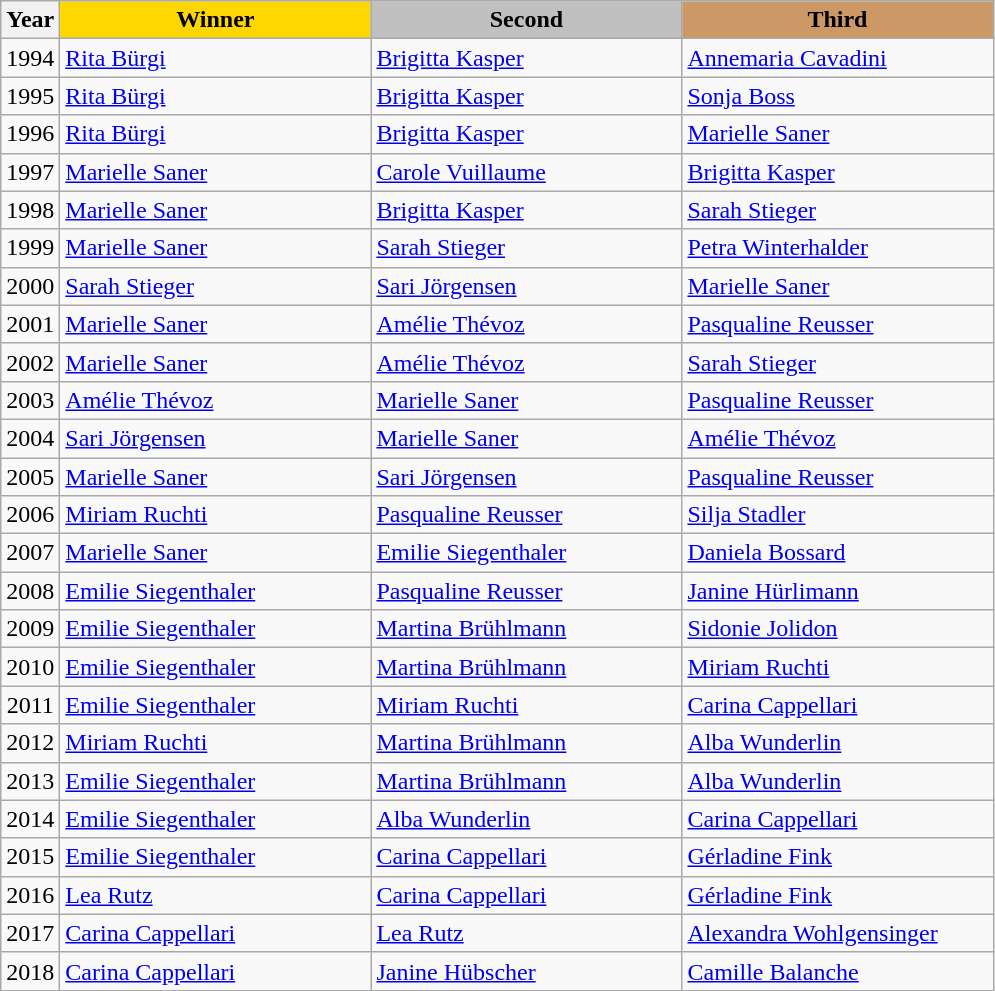<table class="wikitable sortable">
<tr>
<th>Year</th>
<th scope=col colspan=1 style="width:200px; background: gold;">Winner</th>
<th scope=col colspan=1 style="width:200px; background: silver;">Second</th>
<th scope=col colspan=1 style="width:200px; background: #cc9966;">Third</th>
</tr>
<tr>
<td align="center">1994</td>
<td><a href='#'>Rita Bürgi</a></td>
<td><a href='#'>Brigitta Kasper</a></td>
<td><a href='#'>Annemaria Cavadini</a></td>
</tr>
<tr>
<td align="center">1995</td>
<td><a href='#'>Rita Bürgi</a></td>
<td><a href='#'>Brigitta Kasper</a></td>
<td><a href='#'>Sonja Boss</a></td>
</tr>
<tr>
<td align="center">1996</td>
<td><a href='#'>Rita Bürgi</a></td>
<td><a href='#'>Brigitta Kasper</a></td>
<td><a href='#'>Marielle Saner</a></td>
</tr>
<tr>
<td align="center">1997</td>
<td><a href='#'>Marielle Saner</a></td>
<td><a href='#'>Carole Vuillaume</a></td>
<td><a href='#'>Brigitta Kasper</a></td>
</tr>
<tr>
<td align="center">1998</td>
<td><a href='#'>Marielle Saner</a></td>
<td><a href='#'>Brigitta Kasper</a></td>
<td><a href='#'>Sarah Stieger</a></td>
</tr>
<tr>
<td align="center">1999</td>
<td><a href='#'>Marielle Saner</a></td>
<td><a href='#'>Sarah Stieger</a></td>
<td><a href='#'>Petra Winterhalder</a></td>
</tr>
<tr>
<td align="center">2000</td>
<td><a href='#'>Sarah Stieger</a></td>
<td><a href='#'>Sari Jörgensen</a></td>
<td><a href='#'>Marielle Saner</a></td>
</tr>
<tr>
<td align="center">2001</td>
<td><a href='#'>Marielle Saner</a></td>
<td><a href='#'>Amélie Thévoz</a></td>
<td><a href='#'>Pasqualine Reusser</a></td>
</tr>
<tr>
<td align="center">2002</td>
<td><a href='#'>Marielle Saner</a></td>
<td><a href='#'>Amélie Thévoz</a></td>
<td><a href='#'>Sarah Stieger</a></td>
</tr>
<tr>
<td align="center">2003</td>
<td><a href='#'>Amélie Thévoz</a></td>
<td><a href='#'>Marielle Saner</a></td>
<td><a href='#'>Pasqualine Reusser</a></td>
</tr>
<tr>
<td align="center">2004</td>
<td><a href='#'>Sari Jörgensen</a></td>
<td><a href='#'>Marielle Saner</a></td>
<td><a href='#'>Amélie Thévoz</a></td>
</tr>
<tr>
<td align="center">2005</td>
<td><a href='#'>Marielle Saner</a></td>
<td><a href='#'>Sari Jörgensen</a></td>
<td><a href='#'>Pasqualine Reusser</a></td>
</tr>
<tr>
<td align="center">2006</td>
<td><a href='#'>Miriam Ruchti</a></td>
<td><a href='#'>Pasqualine Reusser</a></td>
<td><a href='#'>Silja Stadler</a></td>
</tr>
<tr>
<td align="center">2007</td>
<td><a href='#'>Marielle Saner</a></td>
<td><a href='#'>Emilie Siegenthaler</a></td>
<td><a href='#'>Daniela Bossard</a></td>
</tr>
<tr>
<td align="center">2008</td>
<td><a href='#'>Emilie Siegenthaler</a></td>
<td><a href='#'>Pasqualine Reusser</a></td>
<td><a href='#'>Janine Hürlimann</a></td>
</tr>
<tr>
<td align="center">2009</td>
<td><a href='#'>Emilie Siegenthaler</a></td>
<td><a href='#'>Martina Brühlmann</a></td>
<td><a href='#'>Sidonie Jolidon</a></td>
</tr>
<tr>
<td align="center">2010</td>
<td><a href='#'>Emilie Siegenthaler</a></td>
<td><a href='#'>Martina Brühlmann</a></td>
<td><a href='#'>Miriam Ruchti</a></td>
</tr>
<tr>
<td align="center">2011</td>
<td><a href='#'>Emilie Siegenthaler</a></td>
<td><a href='#'>Miriam Ruchti</a></td>
<td><a href='#'>Carina Cappellari</a></td>
</tr>
<tr>
<td align="center">2012</td>
<td><a href='#'>Miriam Ruchti</a></td>
<td><a href='#'>Martina Brühlmann</a></td>
<td><a href='#'>Alba Wunderlin</a></td>
</tr>
<tr>
<td align="center">2013</td>
<td><a href='#'>Emilie Siegenthaler</a></td>
<td><a href='#'>Martina Brühlmann</a></td>
<td><a href='#'>Alba Wunderlin</a></td>
</tr>
<tr>
<td align="center">2014</td>
<td><a href='#'>Emilie Siegenthaler</a></td>
<td><a href='#'>Alba Wunderlin</a></td>
<td><a href='#'>Carina Cappellari</a></td>
</tr>
<tr>
<td align="center">2015</td>
<td><a href='#'>Emilie Siegenthaler</a></td>
<td><a href='#'>Carina Cappellari</a></td>
<td><a href='#'>Gérladine Fink</a></td>
</tr>
<tr>
<td align="center">2016</td>
<td><a href='#'>Lea Rutz</a></td>
<td><a href='#'>Carina Cappellari</a></td>
<td><a href='#'>Gérladine Fink</a></td>
</tr>
<tr>
<td align="center">2017</td>
<td><a href='#'>Carina Cappellari</a></td>
<td><a href='#'>Lea Rutz</a></td>
<td><a href='#'>Alexandra Wohlgensinger</a></td>
</tr>
<tr>
<td align="center">2018</td>
<td><a href='#'>Carina Cappellari</a></td>
<td><a href='#'>Janine Hübscher</a></td>
<td><a href='#'>Camille Balanche</a></td>
</tr>
</table>
